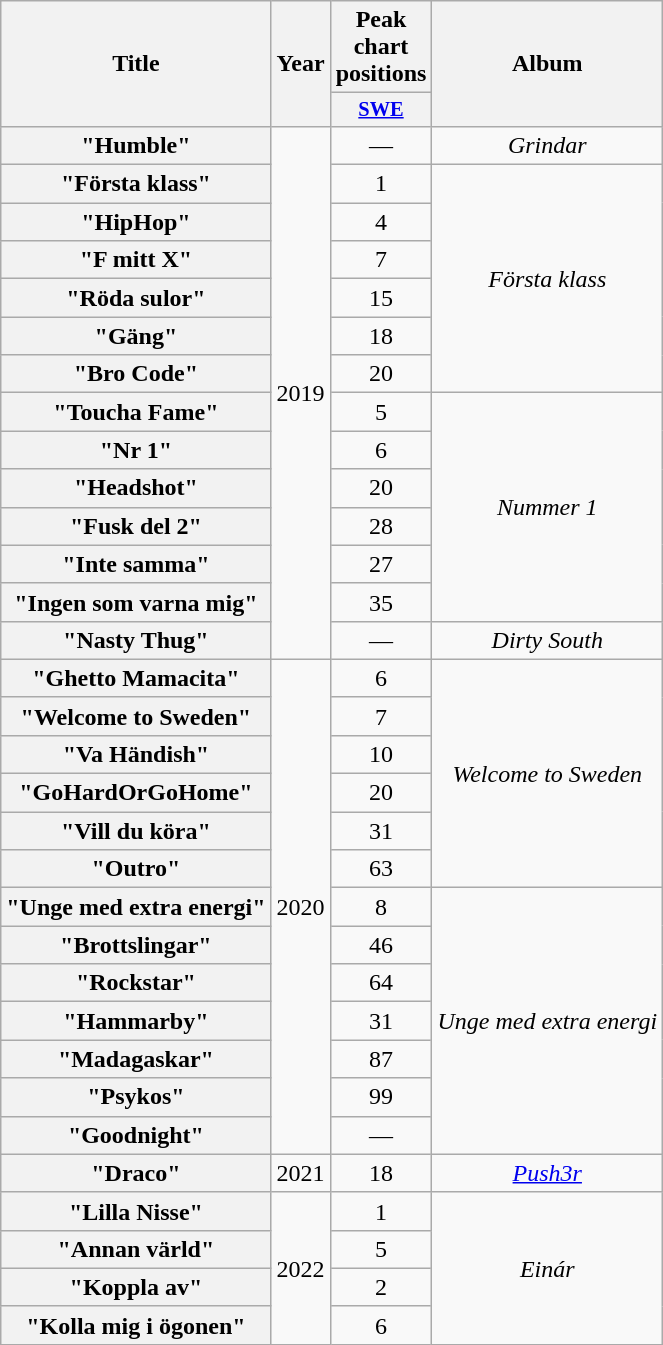<table class="wikitable plainrowheaders" style="text-align:center;">
<tr>
<th scope="col" rowspan="2">Title</th>
<th scope="col" rowspan="2">Year</th>
<th scope="col" colspan="1">Peak chart positions</th>
<th scope="col" rowspan="2">Album</th>
</tr>
<tr>
<th scope="col" style="width:3em;font-size:85%;"><a href='#'>SWE</a><br></th>
</tr>
<tr>
<th scope="row">"Humble"<br></th>
<td rowspan="14">2019</td>
<td>—</td>
<td><em>Grindar</em></td>
</tr>
<tr>
<th scope="row">"Första klass"</th>
<td>1</td>
<td rowspan="6"><em>Första klass</em></td>
</tr>
<tr>
<th scope="row">"HipHop"<br></th>
<td>4</td>
</tr>
<tr>
<th scope="row">"F mitt X"</th>
<td>7</td>
</tr>
<tr>
<th scope="row">"Röda sulor"</th>
<td>15</td>
</tr>
<tr>
<th scope="row">"Gäng"</th>
<td>18</td>
</tr>
<tr>
<th scope="row">"Bro Code"</th>
<td>20</td>
</tr>
<tr>
<th scope="row">"Toucha Fame"<br></th>
<td>5</td>
<td rowspan="6"><em>Nummer 1</em></td>
</tr>
<tr>
<th scope="row">"Nr 1"<br></th>
<td>6</td>
</tr>
<tr>
<th scope="row">"Headshot"</th>
<td>20</td>
</tr>
<tr>
<th scope="row">"Fusk del 2"</th>
<td>28</td>
</tr>
<tr>
<th scope="row">"Inte samma"<br></th>
<td>27</td>
</tr>
<tr>
<th scope="row">"Ingen som varna mig"</th>
<td>35</td>
</tr>
<tr>
<th scope="row">"Nasty Thug"<br></th>
<td>—</td>
<td><em>Dirty South</em></td>
</tr>
<tr>
<th scope="row">"Ghetto Mamacita"</th>
<td rowspan="13">2020</td>
<td>6<br></td>
<td rowspan="6"><em>Welcome to Sweden</em></td>
</tr>
<tr>
<th scope="row">"Welcome to Sweden"</th>
<td>7<br></td>
</tr>
<tr>
<th scope="row">"Va Händish"</th>
<td>10<br></td>
</tr>
<tr>
<th scope="row">"GoHardOrGoHome"</th>
<td>20<br></td>
</tr>
<tr>
<th scope="row">"Vill du köra"<br></th>
<td>31<br></td>
</tr>
<tr>
<th scope="row">"Outro"</th>
<td>63<br></td>
</tr>
<tr>
<th scope="row">"Unge med extra energi"</th>
<td>8</td>
<td rowspan="7"><em>Unge med extra energi</em></td>
</tr>
<tr>
<th scope="row">"Brottslingar"</th>
<td>46</td>
</tr>
<tr>
<th scope="row">"Rockstar"</th>
<td>64</td>
</tr>
<tr>
<th scope="row">"Hammarby"</th>
<td>31</td>
</tr>
<tr>
<th scope="row">"Madagaskar"</th>
<td>87</td>
</tr>
<tr>
<th scope="row">"Psykos"</th>
<td>99</td>
</tr>
<tr>
<th scope="row">"Goodnight"<br></th>
<td>—</td>
</tr>
<tr>
<th scope="row">"Draco"<br></th>
<td>2021</td>
<td>18<br></td>
<td><em><a href='#'>Push3r</a></em></td>
</tr>
<tr>
<th scope="row">"Lilla Nisse"</th>
<td rowspan="4">2022</td>
<td>1<br></td>
<td rowspan="4"><em>Einár</em></td>
</tr>
<tr>
<th scope="row">"Annan värld"</th>
<td>5<br></td>
</tr>
<tr>
<th scope="row">"Koppla av"</th>
<td>2<br></td>
</tr>
<tr>
<th scope="row">"Kolla mig i ögonen"</th>
<td>6<br></td>
</tr>
</table>
